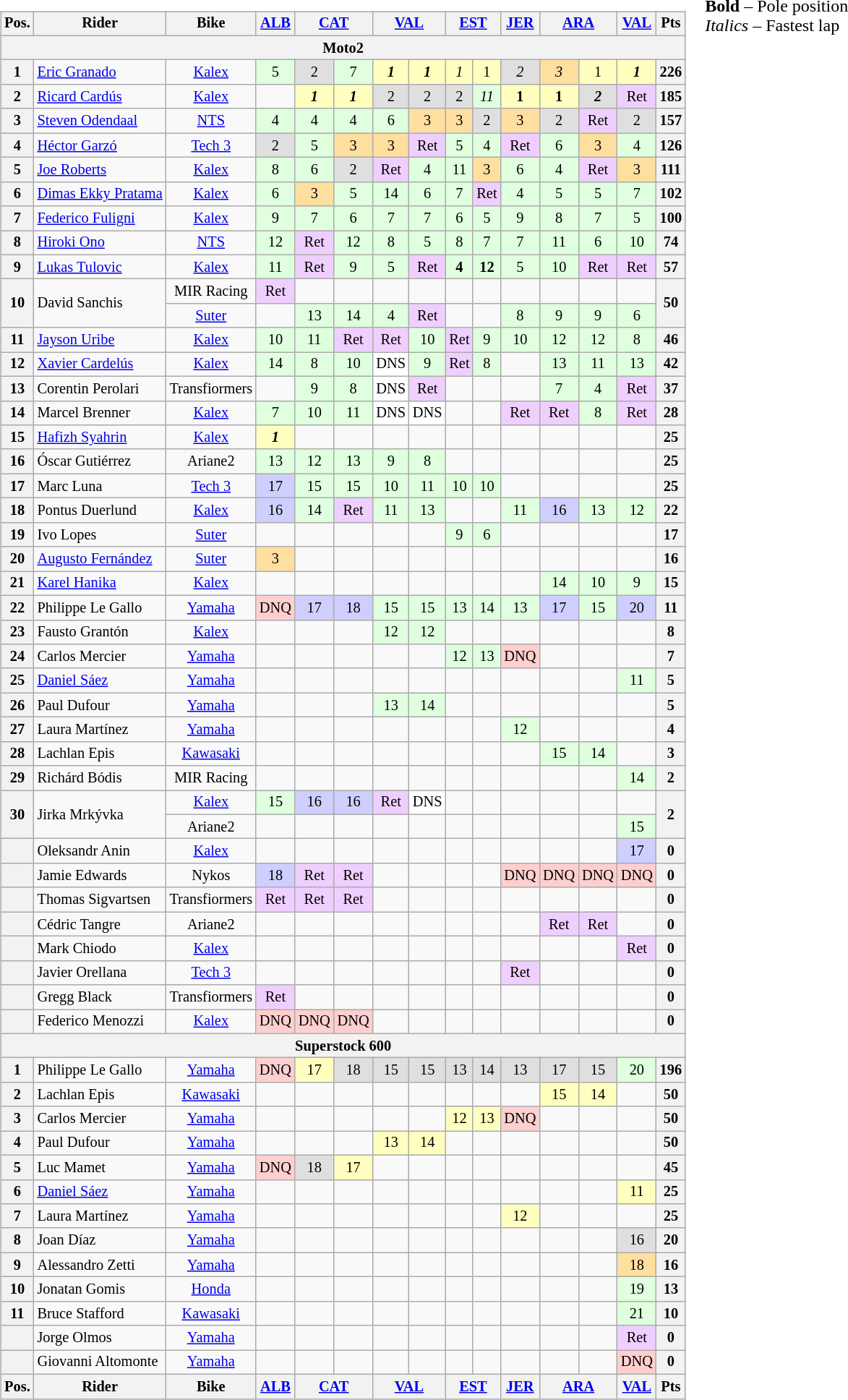<table>
<tr>
<td><br><table class="wikitable" style="font-size: 85%; text-align: center">
<tr valign="top">
<th valign="middle">Pos.</th>
<th valign="middle">Rider</th>
<th valign="middle">Bike</th>
<th><a href='#'>ALB</a><br></th>
<th colspan=2><a href='#'>CAT</a><br></th>
<th colspan=2><a href='#'>VAL</a><br></th>
<th colspan=2><a href='#'>EST</a><br></th>
<th><a href='#'>JER</a><br></th>
<th colspan=2><a href='#'>ARA</a><br></th>
<th><a href='#'>VAL</a><br></th>
<th valign="middle">Pts</th>
</tr>
<tr>
<th colspan=15>Moto2</th>
</tr>
<tr>
<th>1</th>
<td align="left"> <a href='#'>Eric Granado</a></td>
<td><a href='#'>Kalex</a></td>
<td style="background:#dfffdf;">5</td>
<td style="background:#dfdfdf;">2</td>
<td style="background:#dfffdf;">7</td>
<td style="background:#ffffbf;"><strong><em>1</em></strong></td>
<td style="background:#ffffbf;"><strong><em>1</em></strong></td>
<td style="background:#ffffbf;"><em>1</em></td>
<td style="background:#ffffbf;">1</td>
<td style="background:#dfdfdf;"><em>2</em></td>
<td style="background:#ffdf9f;"><em>3</em></td>
<td style="background:#ffffbf;">1</td>
<td style="background:#ffffbf;"><strong><em>1</em></strong></td>
<th>226</th>
</tr>
<tr>
<th>2</th>
<td align="left"> <a href='#'>Ricard Cardús</a></td>
<td><a href='#'>Kalex</a></td>
<td></td>
<td style="background:#ffffbf;"><strong><em>1</em></strong></td>
<td style="background:#ffffbf;"><strong><em>1</em></strong></td>
<td style="background:#dfdfdf;">2</td>
<td style="background:#dfdfdf;">2</td>
<td style="background:#dfdfdf;">2</td>
<td style="background:#dfffdf;"><em>11</em></td>
<td style="background:#ffffbf;"><strong>1</strong></td>
<td style="background:#ffffbf;"><strong>1</strong></td>
<td style="background:#dfdfdf;"><strong><em>2</em></strong></td>
<td style="background:#efcfff;">Ret</td>
<th>185</th>
</tr>
<tr>
<th>3</th>
<td align="left"> <a href='#'>Steven Odendaal</a></td>
<td><a href='#'>NTS</a></td>
<td style="background:#dfffdf;">4</td>
<td style="background:#dfffdf;">4</td>
<td style="background:#dfffdf;">4</td>
<td style="background:#dfffdf;">6</td>
<td style="background:#ffdf9f;">3</td>
<td style="background:#ffdf9f;">3</td>
<td style="background:#dfdfdf;">2</td>
<td style="background:#ffdf9f;">3</td>
<td style="background:#dfdfdf;">2</td>
<td style="background:#efcfff;">Ret</td>
<td style="background:#dfdfdf;">2</td>
<th>157</th>
</tr>
<tr>
<th>4</th>
<td align="left"> <a href='#'>Héctor Garzó</a></td>
<td><a href='#'>Tech 3</a></td>
<td style="background:#dfdfdf;">2</td>
<td style="background:#dfffdf;">5</td>
<td style="background:#ffdf9f;">3</td>
<td style="background:#ffdf9f;">3</td>
<td style="background:#efcfff;">Ret</td>
<td style="background:#dfffdf;">5</td>
<td style="background:#dfffdf;">4</td>
<td style="background:#efcfff;">Ret</td>
<td style="background:#dfffdf;">6</td>
<td style="background:#ffdf9f;">3</td>
<td style="background:#dfffdf;">4</td>
<th>126</th>
</tr>
<tr>
<th>5</th>
<td align="left"> <a href='#'>Joe Roberts</a></td>
<td><a href='#'>Kalex</a></td>
<td style="background:#dfffdf;">8</td>
<td style="background:#dfffdf;">6</td>
<td style="background:#dfdfdf;">2</td>
<td style="background:#efcfff;">Ret</td>
<td style="background:#dfffdf;">4</td>
<td style="background:#dfffdf;">11</td>
<td style="background:#ffdf9f;">3</td>
<td style="background:#dfffdf;">6</td>
<td style="background:#dfffdf;">4</td>
<td style="background:#efcfff;">Ret</td>
<td style="background:#ffdf9f;">3</td>
<th>111</th>
</tr>
<tr>
<th>6</th>
<td align="left"> <a href='#'>Dimas Ekky Pratama</a></td>
<td><a href='#'>Kalex</a></td>
<td style="background:#dfffdf;">6</td>
<td style="background:#ffdf9f;">3</td>
<td style="background:#dfffdf;">5</td>
<td style="background:#dfffdf;">14</td>
<td style="background:#dfffdf;">6</td>
<td style="background:#dfffdf;">7</td>
<td style="background:#efcfff;">Ret</td>
<td style="background:#dfffdf;">4</td>
<td style="background:#dfffdf;">5</td>
<td style="background:#dfffdf;">5</td>
<td style="background:#dfffdf;">7</td>
<th>102</th>
</tr>
<tr>
<th>7</th>
<td align="left"> <a href='#'>Federico Fuligni</a></td>
<td><a href='#'>Kalex</a></td>
<td style="background:#dfffdf;">9</td>
<td style="background:#dfffdf;">7</td>
<td style="background:#dfffdf;">6</td>
<td style="background:#dfffdf;">7</td>
<td style="background:#dfffdf;">7</td>
<td style="background:#dfffdf;">6</td>
<td style="background:#dfffdf;">5</td>
<td style="background:#dfffdf;">9</td>
<td style="background:#dfffdf;">8</td>
<td style="background:#dfffdf;">7</td>
<td style="background:#dfffdf;">5</td>
<th>100</th>
</tr>
<tr>
<th>8</th>
<td align="left"> <a href='#'>Hiroki Ono</a></td>
<td><a href='#'>NTS</a></td>
<td style="background:#dfffdf;">12</td>
<td style="background:#efcfff;">Ret</td>
<td style="background:#dfffdf;">12</td>
<td style="background:#dfffdf;">8</td>
<td style="background:#dfffdf;">5</td>
<td style="background:#dfffdf;">8</td>
<td style="background:#dfffdf;">7</td>
<td style="background:#dfffdf;">7</td>
<td style="background:#dfffdf;">11</td>
<td style="background:#dfffdf;">6</td>
<td style="background:#dfffdf;">10</td>
<th>74</th>
</tr>
<tr>
<th>9</th>
<td align="left"> <a href='#'>Lukas Tulovic</a></td>
<td><a href='#'>Kalex</a></td>
<td style="background:#dfffdf;">11</td>
<td style="background:#efcfff;">Ret</td>
<td style="background:#dfffdf;">9</td>
<td style="background:#dfffdf;">5</td>
<td style="background:#efcfff;">Ret</td>
<td style="background:#dfffdf;"><strong>4</strong></td>
<td style="background:#dfffdf;"><strong>12</strong></td>
<td style="background:#dfffdf;">5</td>
<td style="background:#dfffdf;">10</td>
<td style="background:#efcfff;">Ret</td>
<td style="background:#efcfff;">Ret</td>
<th>57</th>
</tr>
<tr>
<th rowspan=2>10</th>
<td rowspan=2 align="left"> David Sanchis</td>
<td>MIR Racing</td>
<td style="background:#efcfff;">Ret</td>
<td></td>
<td></td>
<td></td>
<td></td>
<td></td>
<td></td>
<td></td>
<td></td>
<td></td>
<td></td>
<th rowspan=2>50</th>
</tr>
<tr>
<td><a href='#'>Suter</a></td>
<td></td>
<td style="background:#dfffdf;">13</td>
<td style="background:#dfffdf;">14</td>
<td style="background:#dfffdf;">4</td>
<td style="background:#efcfff;">Ret</td>
<td></td>
<td></td>
<td style="background:#dfffdf;">8</td>
<td style="background:#dfffdf;">9</td>
<td style="background:#dfffdf;">9</td>
<td style="background:#dfffdf;">6</td>
</tr>
<tr>
<th>11</th>
<td align="left"> <a href='#'>Jayson Uribe</a></td>
<td><a href='#'>Kalex</a></td>
<td style="background:#dfffdf;">10</td>
<td style="background:#dfffdf;">11</td>
<td style="background:#efcfff;">Ret</td>
<td style="background:#efcfff;">Ret</td>
<td style="background:#dfffdf;">10</td>
<td style="background:#efcfff;">Ret</td>
<td style="background:#dfffdf;">9</td>
<td style="background:#dfffdf;">10</td>
<td style="background:#dfffdf;">12</td>
<td style="background:#dfffdf;">12</td>
<td style="background:#dfffdf;">8</td>
<th>46</th>
</tr>
<tr>
<th>12</th>
<td align="left"> <a href='#'>Xavier Cardelús</a></td>
<td><a href='#'>Kalex</a></td>
<td style="background:#dfffdf;">14</td>
<td style="background:#dfffdf;">8</td>
<td style="background:#dfffdf;">10</td>
<td style="background:#ffffff;">DNS</td>
<td style="background:#dfffdf;">9</td>
<td style="background:#efcfff;">Ret</td>
<td style="background:#dfffdf;">8</td>
<td></td>
<td style="background:#dfffdf;">13</td>
<td style="background:#dfffdf;">11</td>
<td style="background:#dfffdf;">13</td>
<th>42</th>
</tr>
<tr>
<th>13</th>
<td align="left">  Corentin Perolari</td>
<td>Transfiormers</td>
<td></td>
<td style="background:#dfffdf;">9</td>
<td style="background:#dfffdf;">8</td>
<td style="background:#ffffff;">DNS</td>
<td style="background:#efcfff;">Ret</td>
<td></td>
<td></td>
<td></td>
<td style="background:#dfffdf;">7</td>
<td style="background:#dfffdf;">4</td>
<td style="background:#efcfff;">Ret</td>
<th>37</th>
</tr>
<tr>
<th>14</th>
<td align="left"> Marcel Brenner</td>
<td><a href='#'>Kalex</a></td>
<td style="background:#dfffdf;">7</td>
<td style="background:#dfffdf;">10</td>
<td style="background:#dfffdf;">11</td>
<td style="background:#ffffff;">DNS</td>
<td style="background:#ffffff;">DNS</td>
<td></td>
<td></td>
<td style="background:#efcfff;">Ret</td>
<td style="background:#efcfff;">Ret</td>
<td style="background:#dfffdf;">8</td>
<td style="background:#efcfff;">Ret</td>
<th>28</th>
</tr>
<tr>
<th>15</th>
<td align="left"> <a href='#'>Hafizh Syahrin</a></td>
<td><a href='#'>Kalex</a></td>
<td style="background:#ffffbf;"><strong><em>1</em></strong></td>
<td></td>
<td></td>
<td></td>
<td></td>
<td></td>
<td></td>
<td></td>
<td></td>
<td></td>
<td></td>
<th>25</th>
</tr>
<tr>
<th>16</th>
<td align="left"> Óscar Gutiérrez</td>
<td>Ariane2</td>
<td style="background:#dfffdf;">13</td>
<td style="background:#dfffdf;">12</td>
<td style="background:#dfffdf;">13</td>
<td style="background:#dfffdf;">9</td>
<td style="background:#dfffdf;">8</td>
<td></td>
<td></td>
<td></td>
<td></td>
<td></td>
<td></td>
<th>25</th>
</tr>
<tr>
<th>17</th>
<td align="left"> Marc Luna</td>
<td><a href='#'>Tech 3</a></td>
<td style="background:#cfcfff;">17</td>
<td style="background:#dfffdf;">15</td>
<td style="background:#dfffdf;">15</td>
<td style="background:#dfffdf;">10</td>
<td style="background:#dfffdf;">11</td>
<td style="background:#dfffdf;">10</td>
<td style="background:#dfffdf;">10</td>
<td></td>
<td></td>
<td></td>
<td></td>
<th>25</th>
</tr>
<tr>
<th>18</th>
<td align="left"> Pontus Duerlund</td>
<td><a href='#'>Kalex</a></td>
<td style="background:#cfcfff;">16</td>
<td style="background:#dfffdf;">14</td>
<td style="background:#efcfff;">Ret</td>
<td style="background:#dfffdf;">11</td>
<td style="background:#dfffdf;">13</td>
<td></td>
<td></td>
<td style="background:#dfffdf;">11</td>
<td style="background:#cfcfff;">16</td>
<td style="background:#dfffdf;">13</td>
<td style="background:#dfffdf;">12</td>
<th>22</th>
</tr>
<tr>
<th>19</th>
<td align="left"> Ivo Lopes</td>
<td><a href='#'>Suter</a></td>
<td></td>
<td></td>
<td></td>
<td></td>
<td></td>
<td style="background:#dfffdf;">9</td>
<td style="background:#dfffdf;">6</td>
<td></td>
<td></td>
<td></td>
<td></td>
<th>17</th>
</tr>
<tr>
<th>20</th>
<td align="left"> <a href='#'>Augusto Fernández</a></td>
<td><a href='#'>Suter</a></td>
<td style="background:#ffdf9f;">3</td>
<td></td>
<td></td>
<td></td>
<td></td>
<td></td>
<td></td>
<td></td>
<td></td>
<td></td>
<td></td>
<th>16</th>
</tr>
<tr>
<th>21</th>
<td align="left"> <a href='#'>Karel Hanika</a></td>
<td><a href='#'>Kalex</a></td>
<td></td>
<td></td>
<td></td>
<td></td>
<td></td>
<td></td>
<td></td>
<td></td>
<td style="background:#dfffdf;">14</td>
<td style="background:#dfffdf;">10</td>
<td style="background:#dfffdf;">9</td>
<th>15</th>
</tr>
<tr>
<th>22</th>
<td align="left"> Philippe Le Gallo</td>
<td><a href='#'>Yamaha</a></td>
<td style="background:#ffcfcf;">DNQ</td>
<td style="background:#cfcfff;">17</td>
<td style="background:#cfcfff;">18</td>
<td style="background:#dfffdf;">15</td>
<td style="background:#dfffdf;">15</td>
<td style="background:#dfffdf;">13</td>
<td style="background:#dfffdf;">14</td>
<td style="background:#dfffdf;">13</td>
<td style="background:#cfcfff;">17</td>
<td style="background:#dfffdf;">15</td>
<td style="background:#cfcfff;">20</td>
<th>11</th>
</tr>
<tr>
<th>23</th>
<td align="left"> Fausto Grantón</td>
<td><a href='#'>Kalex</a></td>
<td></td>
<td></td>
<td></td>
<td style="background:#dfffdf;">12</td>
<td style="background:#dfffdf;">12</td>
<td></td>
<td></td>
<td></td>
<td></td>
<td></td>
<td></td>
<th>8</th>
</tr>
<tr>
<th>24</th>
<td align="left"> Carlos Mercier</td>
<td><a href='#'>Yamaha</a></td>
<td></td>
<td></td>
<td></td>
<td></td>
<td></td>
<td style="background:#dfffdf;">12</td>
<td style="background:#dfffdf;">13</td>
<td style="background:#ffcfcf;">DNQ</td>
<td></td>
<td></td>
<td></td>
<th>7</th>
</tr>
<tr>
<th>25</th>
<td align="left"> <a href='#'>Daniel Sáez</a></td>
<td><a href='#'>Yamaha</a></td>
<td></td>
<td></td>
<td></td>
<td></td>
<td></td>
<td></td>
<td></td>
<td></td>
<td></td>
<td></td>
<td style="background:#dfffdf;">11</td>
<th>5</th>
</tr>
<tr>
<th>26</th>
<td align="left"> Paul Dufour</td>
<td><a href='#'>Yamaha</a></td>
<td></td>
<td></td>
<td></td>
<td style="background:#dfffdf;">13</td>
<td style="background:#dfffdf;">14</td>
<td></td>
<td></td>
<td></td>
<td></td>
<td></td>
<td></td>
<th>5</th>
</tr>
<tr>
<th>27</th>
<td align="left"> Laura Martínez</td>
<td><a href='#'>Yamaha</a></td>
<td></td>
<td></td>
<td></td>
<td></td>
<td></td>
<td></td>
<td></td>
<td style="background:#dfffdf;">12</td>
<td></td>
<td></td>
<td></td>
<th>4</th>
</tr>
<tr>
<th>28</th>
<td align="left"> Lachlan Epis</td>
<td><a href='#'>Kawasaki</a></td>
<td></td>
<td></td>
<td></td>
<td></td>
<td></td>
<td></td>
<td></td>
<td></td>
<td style="background:#dfffdf;">15</td>
<td style="background:#dfffdf;">14</td>
<td></td>
<th>3</th>
</tr>
<tr>
<th>29</th>
<td align="left"> Richárd Bódis</td>
<td>MIR Racing</td>
<td></td>
<td></td>
<td></td>
<td></td>
<td></td>
<td></td>
<td></td>
<td></td>
<td></td>
<td></td>
<td style="background:#dfffdf;">14</td>
<th>2</th>
</tr>
<tr>
<th rowspan=2>30</th>
<td rowspan=2 align="left"> Jirka Mrkývka</td>
<td><a href='#'>Kalex</a></td>
<td style="background:#dfffdf;">15</td>
<td style="background:#cfcfff;">16</td>
<td style="background:#cfcfff;">16</td>
<td style="background:#efcfff;">Ret</td>
<td style="background:#ffffff;">DNS</td>
<td></td>
<td></td>
<td></td>
<td></td>
<td></td>
<td></td>
<th rowspan=2>2</th>
</tr>
<tr>
<td>Ariane2</td>
<td></td>
<td></td>
<td></td>
<td></td>
<td></td>
<td></td>
<td></td>
<td></td>
<td></td>
<td></td>
<td style="background:#dfffdf;">15</td>
</tr>
<tr>
<th></th>
<td align="left"> Oleksandr Anin</td>
<td><a href='#'>Kalex</a></td>
<td></td>
<td></td>
<td></td>
<td></td>
<td></td>
<td></td>
<td></td>
<td></td>
<td></td>
<td></td>
<td style="background:#cfcfff;">17</td>
<th>0</th>
</tr>
<tr>
<th></th>
<td align="left"> Jamie Edwards</td>
<td>Nykos</td>
<td style="background:#cfcfff;">18</td>
<td style="background:#efcfff;">Ret</td>
<td style="background:#efcfff;">Ret</td>
<td></td>
<td></td>
<td></td>
<td></td>
<td style="background:#ffcfcf;">DNQ</td>
<td style="background:#ffcfcf;">DNQ</td>
<td style="background:#ffcfcf;">DNQ</td>
<td style="background:#ffcfcf;">DNQ</td>
<th>0</th>
</tr>
<tr>
<th></th>
<td align="left"> Thomas Sigvartsen</td>
<td>Transfiormers</td>
<td style="background:#efcfff;">Ret</td>
<td style="background:#efcfff;">Ret</td>
<td style="background:#efcfff;">Ret</td>
<td></td>
<td></td>
<td></td>
<td></td>
<td></td>
<td></td>
<td></td>
<td></td>
<th>0</th>
</tr>
<tr>
<th></th>
<td align="left"> Cédric Tangre</td>
<td>Ariane2</td>
<td></td>
<td></td>
<td></td>
<td></td>
<td></td>
<td></td>
<td></td>
<td></td>
<td style="background:#efcfff;">Ret</td>
<td style="background:#efcfff;">Ret</td>
<td></td>
<th>0</th>
</tr>
<tr>
<th></th>
<td align="left"> Mark Chiodo</td>
<td><a href='#'>Kalex</a></td>
<td></td>
<td></td>
<td></td>
<td></td>
<td></td>
<td></td>
<td></td>
<td></td>
<td></td>
<td></td>
<td style="background:#efcfff;">Ret</td>
<th>0</th>
</tr>
<tr>
<th></th>
<td align="left"> Javier Orellana</td>
<td><a href='#'>Tech 3</a></td>
<td></td>
<td></td>
<td></td>
<td></td>
<td></td>
<td></td>
<td></td>
<td style="background:#efcfff;">Ret</td>
<td></td>
<td></td>
<td></td>
<th>0</th>
</tr>
<tr>
<th></th>
<td align="left"> Gregg Black</td>
<td>Transfiormers</td>
<td style="background:#efcfff;">Ret</td>
<td></td>
<td></td>
<td></td>
<td></td>
<td></td>
<td></td>
<td></td>
<td></td>
<td></td>
<td></td>
<th>0</th>
</tr>
<tr>
<th></th>
<td align="left"> Federico Menozzi</td>
<td><a href='#'>Kalex</a></td>
<td style="background:#ffcfcf;">DNQ</td>
<td style="background:#ffcfcf;">DNQ</td>
<td style="background:#ffcfcf;">DNQ</td>
<td></td>
<td></td>
<td></td>
<td></td>
<td></td>
<td></td>
<td></td>
<td></td>
<th>0</th>
</tr>
<tr>
<th colspan=15>Superstock 600</th>
</tr>
<tr>
<th>1</th>
<td align="left"> Philippe Le Gallo</td>
<td><a href='#'>Yamaha</a></td>
<td style="background:#ffcfcf;">DNQ</td>
<td style="background:#ffffbf;">17</td>
<td style="background:#dfdfdf;">18</td>
<td style="background:#dfdfdf;">15</td>
<td style="background:#dfdfdf;">15</td>
<td style="background:#dfdfdf;">13</td>
<td style="background:#dfdfdf;">14</td>
<td style="background:#dfdfdf;">13</td>
<td style="background:#dfdfdf;">17</td>
<td style="background:#dfdfdf;">15</td>
<td style="background:#dfffdf;">20</td>
<th>196</th>
</tr>
<tr>
<th>2</th>
<td align="left"> Lachlan Epis</td>
<td><a href='#'>Kawasaki</a></td>
<td></td>
<td></td>
<td></td>
<td></td>
<td></td>
<td></td>
<td></td>
<td></td>
<td style="background:#ffffbf;">15</td>
<td style="background:#ffffbf;">14</td>
<td></td>
<th>50</th>
</tr>
<tr>
<th>3</th>
<td align="left"> Carlos Mercier</td>
<td><a href='#'>Yamaha</a></td>
<td></td>
<td></td>
<td></td>
<td></td>
<td></td>
<td style="background:#ffffbf;">12</td>
<td style="background:#ffffbf;">13</td>
<td style="background:#ffcfcf;">DNQ</td>
<td></td>
<td></td>
<td></td>
<th>50</th>
</tr>
<tr>
<th>4</th>
<td align="left"> Paul Dufour</td>
<td><a href='#'>Yamaha</a></td>
<td></td>
<td></td>
<td></td>
<td style="background:#ffffbf;">13</td>
<td style="background:#ffffbf;">14</td>
<td></td>
<td></td>
<td></td>
<td></td>
<td></td>
<td></td>
<th>50</th>
</tr>
<tr>
<th>5</th>
<td align="left"> Luc Mamet</td>
<td><a href='#'>Yamaha</a></td>
<td style="background:#ffcfcf;">DNQ</td>
<td style="background:#dfdfdf;">18</td>
<td style="background:#ffffbf;">17</td>
<td></td>
<td></td>
<td></td>
<td></td>
<td></td>
<td></td>
<td></td>
<td></td>
<th>45</th>
</tr>
<tr>
<th>6</th>
<td align="left"> <a href='#'>Daniel Sáez</a></td>
<td><a href='#'>Yamaha</a></td>
<td></td>
<td></td>
<td></td>
<td></td>
<td></td>
<td></td>
<td></td>
<td></td>
<td></td>
<td></td>
<td style="background:#ffffbf;">11</td>
<th>25</th>
</tr>
<tr>
<th>7</th>
<td align="left"> Laura Martínez</td>
<td><a href='#'>Yamaha</a></td>
<td></td>
<td></td>
<td></td>
<td></td>
<td></td>
<td></td>
<td></td>
<td style="background:#ffffbf;">12</td>
<td></td>
<td></td>
<td></td>
<th>25</th>
</tr>
<tr>
<th>8</th>
<td align="left"> Joan Díaz</td>
<td><a href='#'>Yamaha</a></td>
<td></td>
<td></td>
<td></td>
<td></td>
<td></td>
<td></td>
<td></td>
<td></td>
<td></td>
<td></td>
<td style="background:#dfdfdf;">16</td>
<th>20</th>
</tr>
<tr>
<th>9</th>
<td align="left"> Alessandro Zetti</td>
<td><a href='#'>Yamaha</a></td>
<td></td>
<td></td>
<td></td>
<td></td>
<td></td>
<td></td>
<td></td>
<td></td>
<td></td>
<td></td>
<td style="background:#ffdf9f;">18</td>
<th>16</th>
</tr>
<tr>
<th>10</th>
<td align="left"> Jonatan Gomis</td>
<td><a href='#'>Honda</a></td>
<td></td>
<td></td>
<td></td>
<td></td>
<td></td>
<td></td>
<td></td>
<td></td>
<td></td>
<td></td>
<td style="background:#dfffdf;">19</td>
<th>13</th>
</tr>
<tr>
<th>11</th>
<td align="left"> Bruce Stafford</td>
<td><a href='#'>Kawasaki</a></td>
<td></td>
<td></td>
<td></td>
<td></td>
<td></td>
<td></td>
<td></td>
<td></td>
<td></td>
<td></td>
<td style="background:#dfffdf;">21</td>
<th>10</th>
</tr>
<tr>
<th></th>
<td align="left"> Jorge Olmos</td>
<td><a href='#'>Yamaha</a></td>
<td></td>
<td></td>
<td></td>
<td></td>
<td></td>
<td></td>
<td></td>
<td></td>
<td></td>
<td></td>
<td style="background:#efcfff;">Ret</td>
<th>0</th>
</tr>
<tr>
<th></th>
<td align="left"> Giovanni Altomonte</td>
<td><a href='#'>Yamaha</a></td>
<td></td>
<td></td>
<td></td>
<td></td>
<td></td>
<td></td>
<td></td>
<td></td>
<td></td>
<td></td>
<td style="background:#ffcfcf;">DNQ</td>
<th>0</th>
</tr>
<tr valign="top">
<th valign="middle">Pos.</th>
<th valign="middle">Rider</th>
<th valign="middle">Bike</th>
<th><a href='#'>ALB</a><br></th>
<th colspan=2><a href='#'>CAT</a><br></th>
<th colspan=2><a href='#'>VAL</a><br></th>
<th colspan=2><a href='#'>EST</a><br></th>
<th><a href='#'>JER</a><br></th>
<th colspan=2><a href='#'>ARA</a><br></th>
<th><a href='#'>VAL</a><br></th>
<th valign="middle">Pts</th>
</tr>
</table>
</td>
<td valign="top"><br><span><strong>Bold</strong> – Pole position<br><em>Italics</em> – Fastest lap</span></td>
</tr>
</table>
